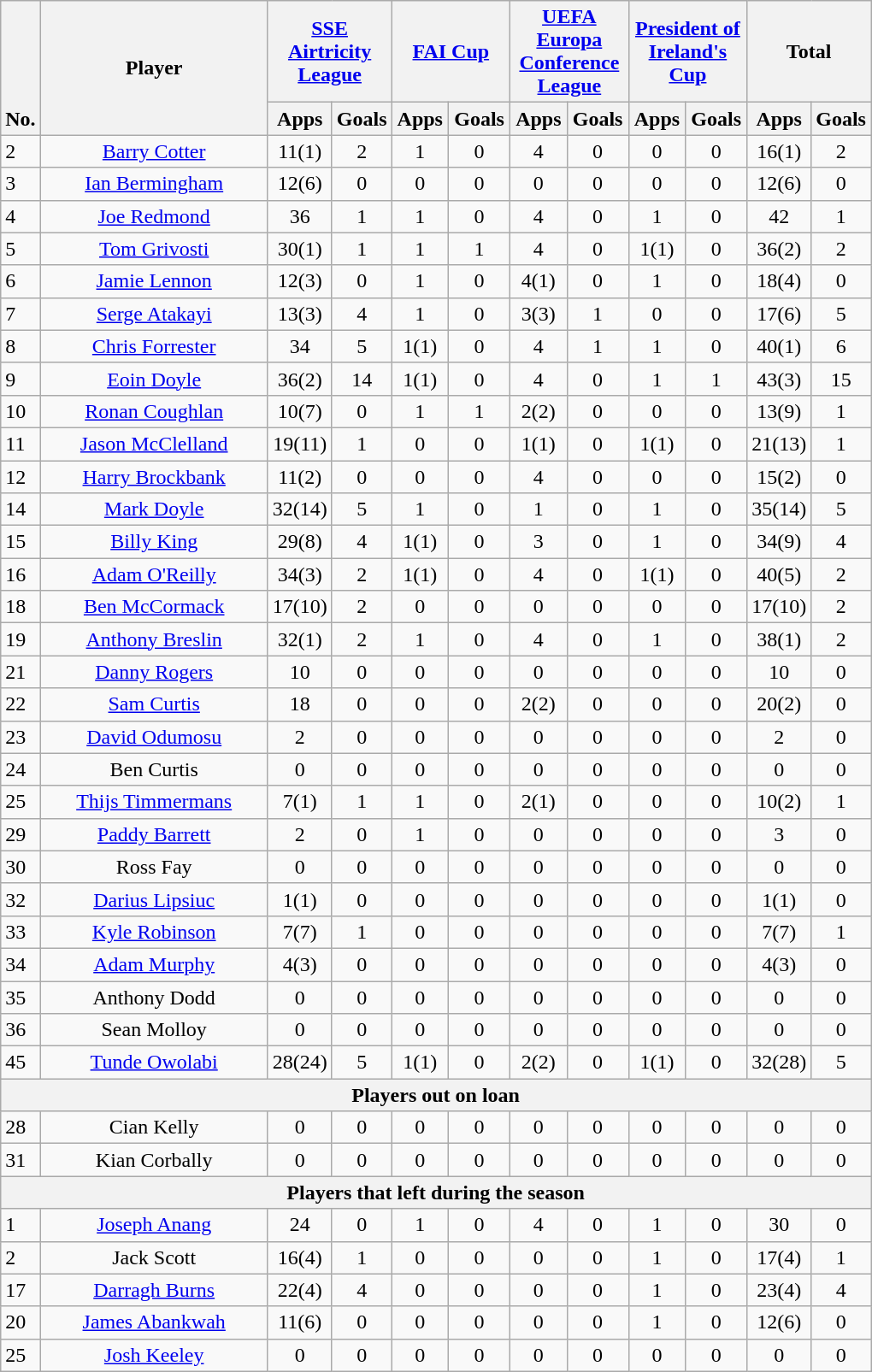<table class="wikitable" style="text-align:center">
<tr>
<th rowspan="2" style="vertical-align:bottom">No.</th>
<th rowspan="2" style="width:170px">Player</th>
<th colspan="2" style="width:85px"><a href='#'>SSE Airtricity League</a></th>
<th colspan="2" style="width:85px"><a href='#'>FAI Cup</a></th>
<th colspan="2" style="width:85px"><a href='#'>UEFA Europa Conference League</a></th>
<th colspan="2" style="width:85px"><a href='#'>President of Ireland's Cup</a></th>
<th colspan="2" style="width:85px">Total</th>
</tr>
<tr>
<th>Apps</th>
<th>Goals</th>
<th>Apps</th>
<th>Goals</th>
<th>Apps</th>
<th>Goals</th>
<th>Apps</th>
<th>Goals</th>
<th>Apps</th>
<th>Goals</th>
</tr>
<tr>
<td align="left">2</td>
<td><a href='#'>Barry Cotter</a></td>
<td>11(1)</td>
<td>2</td>
<td>1</td>
<td>0</td>
<td>4</td>
<td>0</td>
<td>0</td>
<td>0</td>
<td>16(1)</td>
<td>2</td>
</tr>
<tr>
<td align="left">3</td>
<td><a href='#'>Ian Bermingham</a></td>
<td>12(6)</td>
<td>0</td>
<td>0</td>
<td>0</td>
<td>0</td>
<td>0</td>
<td>0</td>
<td>0</td>
<td>12(6)</td>
<td>0</td>
</tr>
<tr>
<td align="left">4</td>
<td><a href='#'>Joe Redmond</a></td>
<td>36</td>
<td>1</td>
<td>1</td>
<td>0</td>
<td>4</td>
<td>0</td>
<td>1</td>
<td>0</td>
<td>42</td>
<td>1</td>
</tr>
<tr>
<td align="left">5</td>
<td><a href='#'>Tom Grivosti</a></td>
<td>30(1)</td>
<td>1</td>
<td>1</td>
<td>1</td>
<td>4</td>
<td>0</td>
<td>1(1)</td>
<td>0</td>
<td>36(2)</td>
<td>2</td>
</tr>
<tr>
<td align="left">6</td>
<td><a href='#'>Jamie Lennon</a></td>
<td>12(3)</td>
<td>0</td>
<td>1</td>
<td>0</td>
<td>4(1)</td>
<td>0</td>
<td>1</td>
<td>0</td>
<td>18(4)</td>
<td>0</td>
</tr>
<tr>
<td align="left">7</td>
<td><a href='#'>Serge Atakayi</a></td>
<td>13(3)</td>
<td>4</td>
<td>1</td>
<td>0</td>
<td>3(3)</td>
<td>1</td>
<td>0</td>
<td>0</td>
<td>17(6)</td>
<td>5</td>
</tr>
<tr>
<td align="left">8</td>
<td><a href='#'>Chris Forrester</a></td>
<td>34</td>
<td>5</td>
<td>1(1)</td>
<td>0</td>
<td>4</td>
<td>1</td>
<td>1</td>
<td>0</td>
<td>40(1)</td>
<td>6</td>
</tr>
<tr>
<td align="left">9</td>
<td><a href='#'>Eoin Doyle</a></td>
<td>36(2)</td>
<td>14</td>
<td>1(1)</td>
<td>0</td>
<td>4</td>
<td>0</td>
<td>1</td>
<td>1</td>
<td>43(3)</td>
<td>15</td>
</tr>
<tr>
<td align="left">10</td>
<td><a href='#'>Ronan Coughlan</a></td>
<td>10(7)</td>
<td>0</td>
<td>1</td>
<td>1</td>
<td>2(2)</td>
<td>0</td>
<td>0</td>
<td>0</td>
<td>13(9)</td>
<td>1</td>
</tr>
<tr>
<td align="left">11</td>
<td><a href='#'>Jason McClelland</a></td>
<td>19(11)</td>
<td>1</td>
<td>0</td>
<td>0</td>
<td>1(1)</td>
<td>0</td>
<td>1(1)</td>
<td>0</td>
<td>21(13)</td>
<td>1</td>
</tr>
<tr>
<td align="left">12</td>
<td><a href='#'>Harry Brockbank</a></td>
<td>11(2)</td>
<td>0</td>
<td>0</td>
<td>0</td>
<td>4</td>
<td>0</td>
<td>0</td>
<td>0</td>
<td>15(2)</td>
<td>0</td>
</tr>
<tr>
<td align="left">14</td>
<td><a href='#'>Mark Doyle</a></td>
<td>32(14)</td>
<td>5</td>
<td>1</td>
<td>0</td>
<td>1</td>
<td>0</td>
<td>1</td>
<td>0</td>
<td>35(14)</td>
<td>5</td>
</tr>
<tr>
<td align="left">15</td>
<td><a href='#'>Billy King</a></td>
<td>29(8)</td>
<td>4</td>
<td>1(1)</td>
<td>0</td>
<td>3</td>
<td>0</td>
<td>1</td>
<td>0</td>
<td>34(9)</td>
<td>4</td>
</tr>
<tr>
<td align="left">16</td>
<td><a href='#'>Adam O'Reilly</a></td>
<td>34(3)</td>
<td>2</td>
<td>1(1)</td>
<td>0</td>
<td>4</td>
<td>0</td>
<td>1(1)</td>
<td>0</td>
<td>40(5)</td>
<td>2</td>
</tr>
<tr>
<td align="left">18</td>
<td><a href='#'>Ben McCormack</a></td>
<td>17(10)</td>
<td>2</td>
<td>0</td>
<td>0</td>
<td>0</td>
<td>0</td>
<td>0</td>
<td>0</td>
<td>17(10)</td>
<td>2</td>
</tr>
<tr>
<td align="left">19</td>
<td><a href='#'>Anthony Breslin</a></td>
<td>32(1)</td>
<td>2</td>
<td>1</td>
<td>0</td>
<td>4</td>
<td>0</td>
<td>1</td>
<td>0</td>
<td>38(1)</td>
<td>2</td>
</tr>
<tr>
<td align="left">21</td>
<td><a href='#'>Danny Rogers</a></td>
<td>10</td>
<td>0</td>
<td>0</td>
<td>0</td>
<td>0</td>
<td>0</td>
<td>0</td>
<td>0</td>
<td>10</td>
<td>0</td>
</tr>
<tr>
<td align="left">22</td>
<td><a href='#'>Sam Curtis</a></td>
<td>18</td>
<td>0</td>
<td>0</td>
<td>0</td>
<td>2(2)</td>
<td>0</td>
<td>0</td>
<td>0</td>
<td>20(2)</td>
<td>0</td>
</tr>
<tr>
<td align="left">23</td>
<td><a href='#'>David Odumosu</a></td>
<td>2</td>
<td>0</td>
<td>0</td>
<td>0</td>
<td>0</td>
<td>0</td>
<td>0</td>
<td>0</td>
<td>2</td>
<td>0</td>
</tr>
<tr>
<td align="left">24</td>
<td>Ben Curtis</td>
<td>0</td>
<td>0</td>
<td>0</td>
<td>0</td>
<td>0</td>
<td>0</td>
<td>0</td>
<td>0</td>
<td>0</td>
<td>0</td>
</tr>
<tr>
<td align="left">25</td>
<td><a href='#'>Thijs Timmermans</a></td>
<td>7(1)</td>
<td>1</td>
<td>1</td>
<td>0</td>
<td>2(1)</td>
<td>0</td>
<td>0</td>
<td>0</td>
<td>10(2)</td>
<td>1</td>
</tr>
<tr>
<td align="left">29</td>
<td><a href='#'>Paddy Barrett</a></td>
<td>2</td>
<td>0</td>
<td>1</td>
<td>0</td>
<td>0</td>
<td>0</td>
<td>0</td>
<td>0</td>
<td>3</td>
<td>0</td>
</tr>
<tr>
<td align="left">30</td>
<td>Ross Fay</td>
<td>0</td>
<td>0</td>
<td>0</td>
<td>0</td>
<td>0</td>
<td>0</td>
<td>0</td>
<td>0</td>
<td>0</td>
<td>0</td>
</tr>
<tr>
<td align="left">32</td>
<td><a href='#'>Darius Lipsiuc</a></td>
<td>1(1)</td>
<td>0</td>
<td>0</td>
<td>0</td>
<td>0</td>
<td>0</td>
<td>0</td>
<td>0</td>
<td>1(1)</td>
<td>0</td>
</tr>
<tr>
<td align="left">33</td>
<td><a href='#'>Kyle Robinson</a></td>
<td>7(7)</td>
<td>1</td>
<td>0</td>
<td>0</td>
<td>0</td>
<td>0</td>
<td>0</td>
<td>0</td>
<td>7(7)</td>
<td>1</td>
</tr>
<tr>
<td align="left">34</td>
<td><a href='#'>Adam Murphy</a></td>
<td>4(3)</td>
<td>0</td>
<td>0</td>
<td>0</td>
<td>0</td>
<td>0</td>
<td>0</td>
<td>0</td>
<td>4(3)</td>
<td>0</td>
</tr>
<tr>
<td align="left">35</td>
<td>Anthony Dodd</td>
<td>0</td>
<td>0</td>
<td>0</td>
<td>0</td>
<td>0</td>
<td>0</td>
<td>0</td>
<td>0</td>
<td>0</td>
<td>0</td>
</tr>
<tr>
<td align="left">36</td>
<td>Sean Molloy</td>
<td>0</td>
<td>0</td>
<td>0</td>
<td>0</td>
<td>0</td>
<td>0</td>
<td>0</td>
<td>0</td>
<td>0</td>
<td>0</td>
</tr>
<tr>
<td align="left">45</td>
<td><a href='#'>Tunde Owolabi</a></td>
<td>28(24)</td>
<td>5</td>
<td>1(1)</td>
<td>0</td>
<td>2(2)</td>
<td>0</td>
<td>1(1)</td>
<td>0</td>
<td>32(28)</td>
<td>5</td>
</tr>
<tr>
<th colspan="16">Players out on loan</th>
</tr>
<tr>
<td align="left">28</td>
<td>Cian Kelly</td>
<td>0</td>
<td>0</td>
<td>0</td>
<td>0</td>
<td>0</td>
<td>0</td>
<td>0</td>
<td>0</td>
<td>0</td>
<td>0</td>
</tr>
<tr>
<td align="left">31</td>
<td>Kian Corbally</td>
<td>0</td>
<td>0</td>
<td>0</td>
<td>0</td>
<td>0</td>
<td>0</td>
<td>0</td>
<td>0</td>
<td>0</td>
<td>0</td>
</tr>
<tr>
<th colspan="16">Players that left during the season</th>
</tr>
<tr>
<td align="left">1</td>
<td><a href='#'>Joseph Anang</a></td>
<td>24</td>
<td>0</td>
<td>1</td>
<td>0</td>
<td>4</td>
<td>0</td>
<td>1</td>
<td>0</td>
<td>30</td>
<td>0</td>
</tr>
<tr>
<td align="left">2</td>
<td>Jack Scott</td>
<td>16(4)</td>
<td>1</td>
<td>0</td>
<td>0</td>
<td>0</td>
<td>0</td>
<td>1</td>
<td>0</td>
<td>17(4)</td>
<td>1</td>
</tr>
<tr>
<td align="left">17</td>
<td><a href='#'>Darragh Burns</a></td>
<td>22(4)</td>
<td>4</td>
<td>0</td>
<td>0</td>
<td>0</td>
<td>0</td>
<td>1</td>
<td>0</td>
<td>23(4)</td>
<td>4</td>
</tr>
<tr>
<td align="left">20</td>
<td><a href='#'>James Abankwah</a></td>
<td>11(6)</td>
<td>0</td>
<td>0</td>
<td>0</td>
<td>0</td>
<td>0</td>
<td>1</td>
<td>0</td>
<td>12(6)</td>
<td>0</td>
</tr>
<tr>
<td align="left">25</td>
<td><a href='#'>Josh Keeley</a></td>
<td>0</td>
<td>0</td>
<td>0</td>
<td>0</td>
<td>0</td>
<td>0</td>
<td>0</td>
<td>0</td>
<td>0</td>
<td>0</td>
</tr>
</table>
